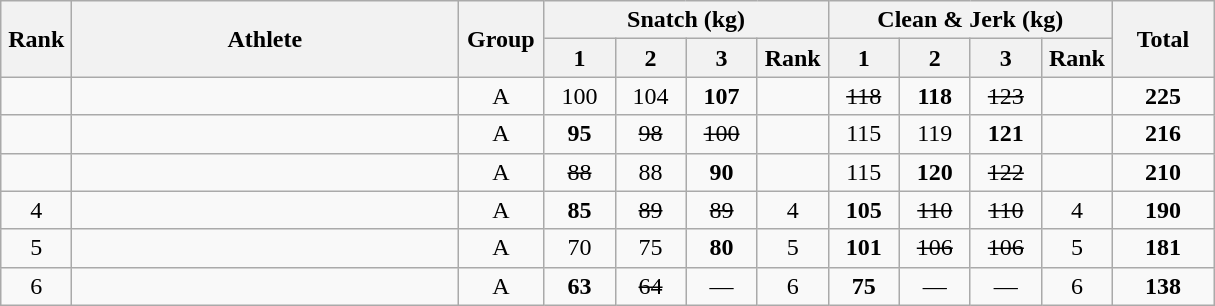<table class = "wikitable" style="text-align:center;">
<tr>
<th rowspan=2 width=40>Rank</th>
<th rowspan=2 width=250>Athlete</th>
<th rowspan=2 width=50>Group</th>
<th colspan=4>Snatch (kg)</th>
<th colspan=4>Clean & Jerk (kg)</th>
<th rowspan=2 width=60>Total</th>
</tr>
<tr>
<th width=40>1</th>
<th width=40>2</th>
<th width=40>3</th>
<th width=40>Rank</th>
<th width=40>1</th>
<th width=40>2</th>
<th width=40>3</th>
<th width=40>Rank</th>
</tr>
<tr>
<td></td>
<td align=left></td>
<td>A</td>
<td>100</td>
<td>104</td>
<td><strong>107</strong></td>
<td></td>
<td><s>118</s></td>
<td><strong>118</strong></td>
<td><s>123</s></td>
<td></td>
<td><strong>225</strong></td>
</tr>
<tr>
<td></td>
<td align=left></td>
<td>A</td>
<td><strong>95</strong></td>
<td><s>98</s></td>
<td><s>100</s></td>
<td></td>
<td>115</td>
<td>119</td>
<td><strong>121</strong></td>
<td></td>
<td><strong>216</strong></td>
</tr>
<tr>
<td></td>
<td align=left></td>
<td>A</td>
<td><s>88</s></td>
<td>88</td>
<td><strong>90</strong></td>
<td></td>
<td>115</td>
<td><strong>120</strong></td>
<td><s>122</s></td>
<td></td>
<td><strong>210</strong></td>
</tr>
<tr>
<td>4</td>
<td align=left></td>
<td>A</td>
<td><strong>85</strong></td>
<td><s>89</s></td>
<td><s>89</s></td>
<td>4</td>
<td><strong>105</strong></td>
<td><s>110</s></td>
<td><s>110</s></td>
<td>4</td>
<td><strong>190</strong></td>
</tr>
<tr>
<td>5</td>
<td align=left></td>
<td>A</td>
<td>70</td>
<td>75</td>
<td><strong>80</strong></td>
<td>5</td>
<td><strong>101</strong></td>
<td><s>106</s></td>
<td><s>106</s></td>
<td>5</td>
<td><strong>181</strong></td>
</tr>
<tr>
<td>6</td>
<td align=left></td>
<td>A</td>
<td><strong>63</strong></td>
<td><s>64</s></td>
<td>—</td>
<td>6</td>
<td><strong>75</strong></td>
<td>—</td>
<td>—</td>
<td>6</td>
<td><strong>138</strong></td>
</tr>
</table>
